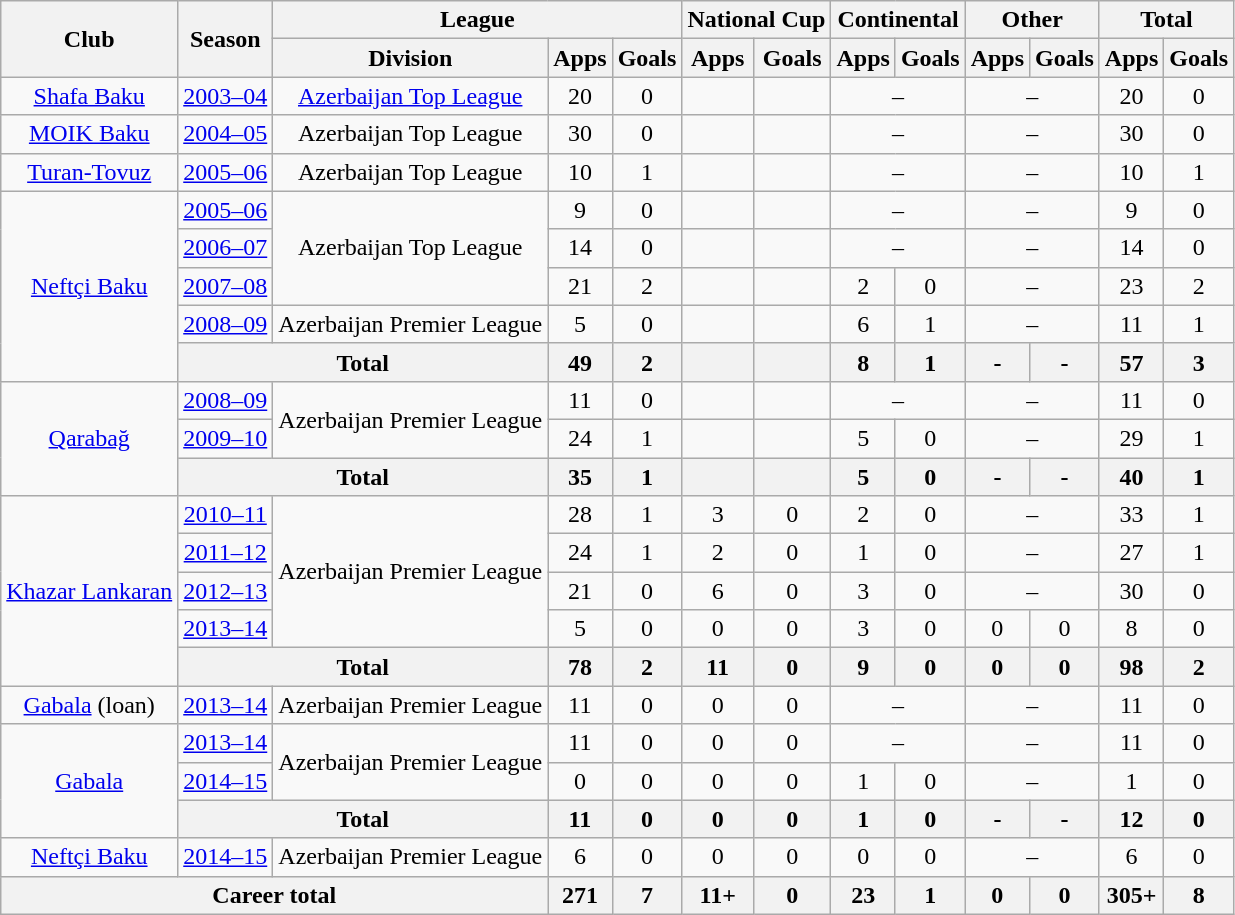<table class="wikitable" style="text-align: center">
<tr>
<th rowspan="2">Club</th>
<th rowspan="2">Season</th>
<th colspan="3">League</th>
<th colspan="2">National Cup</th>
<th colspan="2">Continental</th>
<th colspan="2">Other</th>
<th colspan="2">Total</th>
</tr>
<tr>
<th>Division</th>
<th>Apps</th>
<th>Goals</th>
<th>Apps</th>
<th>Goals</th>
<th>Apps</th>
<th>Goals</th>
<th>Apps</th>
<th>Goals</th>
<th>Apps</th>
<th>Goals</th>
</tr>
<tr>
<td><a href='#'>Shafa Baku</a></td>
<td><a href='#'>2003–04</a></td>
<td><a href='#'>Azerbaijan Top League</a></td>
<td>20</td>
<td>0</td>
<td></td>
<td></td>
<td colspan="2">–</td>
<td colspan="2">–</td>
<td>20</td>
<td>0</td>
</tr>
<tr>
<td><a href='#'>MOIK Baku</a></td>
<td><a href='#'>2004–05</a></td>
<td>Azerbaijan Top League</td>
<td>30</td>
<td>0</td>
<td></td>
<td></td>
<td colspan="2">–</td>
<td colspan="2">–</td>
<td>30</td>
<td>0</td>
</tr>
<tr>
<td><a href='#'>Turan-Tovuz</a></td>
<td><a href='#'>2005–06</a></td>
<td>Azerbaijan Top League</td>
<td>10</td>
<td>1</td>
<td></td>
<td></td>
<td colspan="2">–</td>
<td colspan="2">–</td>
<td>10</td>
<td>1</td>
</tr>
<tr>
<td rowspan="5"><a href='#'>Neftçi Baku</a></td>
<td><a href='#'>2005–06</a></td>
<td rowspan="3">Azerbaijan Top League</td>
<td>9</td>
<td>0</td>
<td></td>
<td></td>
<td colspan="2">–</td>
<td colspan="2">–</td>
<td>9</td>
<td>0</td>
</tr>
<tr>
<td><a href='#'>2006–07</a></td>
<td>14</td>
<td>0</td>
<td></td>
<td></td>
<td colspan="2">–</td>
<td colspan="2">–</td>
<td>14</td>
<td>0</td>
</tr>
<tr>
<td><a href='#'>2007–08</a></td>
<td>21</td>
<td>2</td>
<td></td>
<td></td>
<td>2</td>
<td>0</td>
<td colspan="2">–</td>
<td>23</td>
<td>2</td>
</tr>
<tr>
<td><a href='#'>2008–09</a></td>
<td rowspan="1">Azerbaijan Premier League</td>
<td>5</td>
<td>0</td>
<td></td>
<td></td>
<td>6</td>
<td>1</td>
<td colspan="2">–</td>
<td>11</td>
<td>1</td>
</tr>
<tr>
<th colspan="2">Total</th>
<th>49</th>
<th>2</th>
<th></th>
<th></th>
<th>8</th>
<th>1</th>
<th>-</th>
<th>-</th>
<th>57</th>
<th>3</th>
</tr>
<tr>
<td rowspan="3"><a href='#'>Qarabağ</a></td>
<td><a href='#'>2008–09</a></td>
<td rowspan="2">Azerbaijan Premier League</td>
<td>11</td>
<td>0</td>
<td></td>
<td></td>
<td colspan="2">–</td>
<td colspan="2">–</td>
<td>11</td>
<td>0</td>
</tr>
<tr>
<td><a href='#'>2009–10</a></td>
<td>24</td>
<td>1</td>
<td></td>
<td></td>
<td>5</td>
<td>0</td>
<td colspan="2">–</td>
<td>29</td>
<td>1</td>
</tr>
<tr>
<th colspan="2">Total</th>
<th>35</th>
<th>1</th>
<th></th>
<th></th>
<th>5</th>
<th>0</th>
<th>-</th>
<th>-</th>
<th>40</th>
<th>1</th>
</tr>
<tr>
<td rowspan="5"><a href='#'>Khazar Lankaran</a></td>
<td><a href='#'>2010–11</a></td>
<td rowspan="4">Azerbaijan Premier League</td>
<td>28</td>
<td>1</td>
<td>3</td>
<td>0</td>
<td>2</td>
<td>0</td>
<td colspan="2">–</td>
<td>33</td>
<td>1</td>
</tr>
<tr>
<td><a href='#'>2011–12</a></td>
<td>24</td>
<td>1</td>
<td>2</td>
<td>0</td>
<td>1</td>
<td>0</td>
<td colspan="2">–</td>
<td>27</td>
<td>1</td>
</tr>
<tr>
<td><a href='#'>2012–13</a></td>
<td>21</td>
<td>0</td>
<td>6</td>
<td>0</td>
<td>3</td>
<td>0</td>
<td colspan="2">–</td>
<td>30</td>
<td>0</td>
</tr>
<tr>
<td><a href='#'>2013–14</a></td>
<td>5</td>
<td>0</td>
<td>0</td>
<td>0</td>
<td>3</td>
<td>0</td>
<td>0</td>
<td>0</td>
<td>8</td>
<td>0</td>
</tr>
<tr>
<th colspan="2">Total</th>
<th>78</th>
<th>2</th>
<th>11</th>
<th>0</th>
<th>9</th>
<th>0</th>
<th>0</th>
<th>0</th>
<th>98</th>
<th>2</th>
</tr>
<tr>
<td><a href='#'>Gabala</a> (loan)</td>
<td><a href='#'>2013–14</a></td>
<td>Azerbaijan Premier League</td>
<td>11</td>
<td>0</td>
<td>0</td>
<td>0</td>
<td colspan="2">–</td>
<td colspan="2">–</td>
<td>11</td>
<td>0</td>
</tr>
<tr>
<td rowspan="3"><a href='#'>Gabala</a></td>
<td><a href='#'>2013–14</a></td>
<td rowspan="2">Azerbaijan Premier League</td>
<td>11</td>
<td>0</td>
<td>0</td>
<td>0</td>
<td colspan="2">–</td>
<td colspan="2">–</td>
<td>11</td>
<td>0</td>
</tr>
<tr>
<td><a href='#'>2014–15</a></td>
<td>0</td>
<td>0</td>
<td>0</td>
<td>0</td>
<td>1</td>
<td>0</td>
<td colspan="2">–</td>
<td>1</td>
<td>0</td>
</tr>
<tr>
<th colspan="2">Total</th>
<th>11</th>
<th>0</th>
<th>0</th>
<th>0</th>
<th>1</th>
<th>0</th>
<th>-</th>
<th>-</th>
<th>12</th>
<th>0</th>
</tr>
<tr>
<td><a href='#'>Neftçi Baku</a></td>
<td><a href='#'>2014–15</a></td>
<td>Azerbaijan Premier League</td>
<td>6</td>
<td>0</td>
<td>0</td>
<td>0</td>
<td>0</td>
<td>0</td>
<td colspan="2">–</td>
<td>6</td>
<td>0</td>
</tr>
<tr>
<th colspan="3">Career total</th>
<th>271</th>
<th>7</th>
<th>11+</th>
<th>0</th>
<th>23</th>
<th>1</th>
<th>0</th>
<th>0</th>
<th>305+</th>
<th>8</th>
</tr>
</table>
